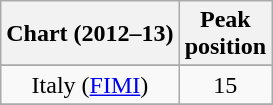<table class="wikitable plainrowheaders sortable" style="text-align:center">
<tr>
<th>Chart (2012–13)</th>
<th>Peak<br>position</th>
</tr>
<tr>
</tr>
<tr>
</tr>
<tr>
</tr>
<tr>
</tr>
<tr>
</tr>
<tr>
</tr>
<tr>
</tr>
<tr>
</tr>
<tr>
</tr>
<tr>
<td>Italy (<a href='#'>FIMI</a>)</td>
<td>15</td>
</tr>
<tr>
</tr>
<tr>
</tr>
<tr>
</tr>
<tr>
</tr>
<tr>
</tr>
<tr>
</tr>
<tr>
</tr>
<tr>
</tr>
<tr>
</tr>
<tr>
</tr>
</table>
